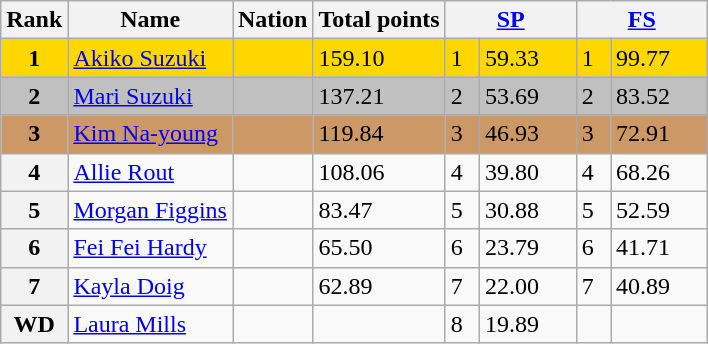<table class="wikitable sortable">
<tr>
<th>Rank</th>
<th>Name</th>
<th>Nation</th>
<th>Total points</th>
<th colspan="2" width="80px"><a href='#'>SP</a></th>
<th colspan="2" width="80px"><a href='#'>FS</a></th>
</tr>
<tr bgcolor="gold">
<td align="center"><strong>1</strong></td>
<td><a href='#'>Akiko Suzuki</a></td>
<td></td>
<td>159.10</td>
<td>1</td>
<td>59.33</td>
<td>1</td>
<td>99.77</td>
</tr>
<tr bgcolor="silver">
<td align="center"><strong>2</strong></td>
<td><a href='#'>Mari Suzuki</a></td>
<td></td>
<td>137.21</td>
<td>2</td>
<td>53.69</td>
<td>2</td>
<td>83.52</td>
</tr>
<tr bgcolor="cc9966">
<td align="center"><strong>3</strong></td>
<td><a href='#'>Kim Na-young</a></td>
<td></td>
<td>119.84</td>
<td>3</td>
<td>46.93</td>
<td>3</td>
<td>72.91</td>
</tr>
<tr>
<th>4</th>
<td><a href='#'>Allie Rout</a></td>
<td></td>
<td>108.06</td>
<td>4</td>
<td>39.80</td>
<td>4</td>
<td>68.26</td>
</tr>
<tr>
<th>5</th>
<td><a href='#'>Morgan Figgins</a></td>
<td></td>
<td>83.47</td>
<td>5</td>
<td>30.88</td>
<td>5</td>
<td>52.59</td>
</tr>
<tr>
<th>6</th>
<td><a href='#'>Fei Fei Hardy</a></td>
<td></td>
<td>65.50</td>
<td>6</td>
<td>23.79</td>
<td>6</td>
<td>41.71</td>
</tr>
<tr>
<th>7</th>
<td><a href='#'>Kayla Doig</a></td>
<td></td>
<td>62.89</td>
<td>7</td>
<td>22.00</td>
<td>7</td>
<td>40.89</td>
</tr>
<tr>
<th>WD</th>
<td><a href='#'>Laura Mills</a></td>
<td></td>
<td></td>
<td>8</td>
<td>19.89</td>
<td></td>
<td></td>
</tr>
</table>
